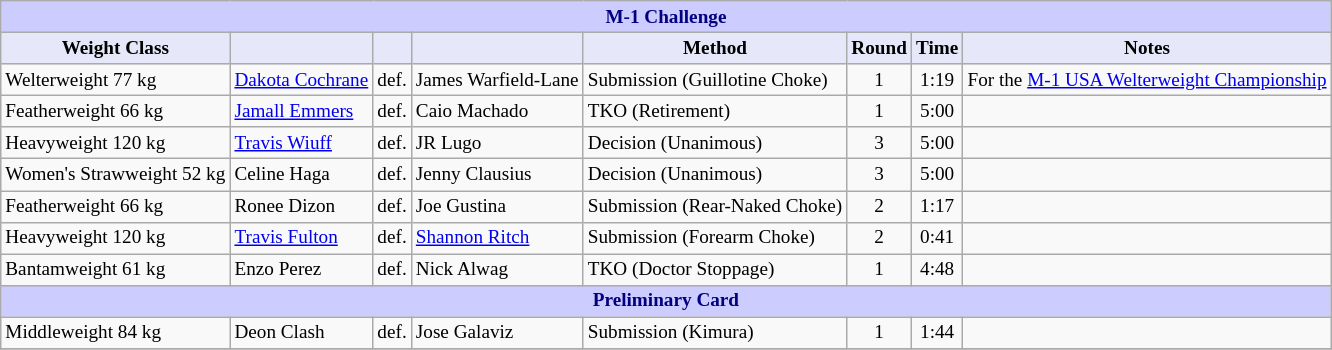<table class="wikitable" style="font-size: 80%;">
<tr>
<th colspan="8" style="background-color: #ccf; color: #000080; text-align: center;"><strong>M-1 Challenge</strong></th>
</tr>
<tr>
<th colspan="1" style="background-color: #E6E8FA; color: #000000; text-align: center;">Weight Class</th>
<th colspan="1" style="background-color: #E6E8FA; color: #000000; text-align: center;"></th>
<th colspan="1" style="background-color: #E6E8FA; color: #000000; text-align: center;"></th>
<th colspan="1" style="background-color: #E6E8FA; color: #000000; text-align: center;"></th>
<th colspan="1" style="background-color: #E6E8FA; color: #000000; text-align: center;">Method</th>
<th colspan="1" style="background-color: #E6E8FA; color: #000000; text-align: center;">Round</th>
<th colspan="1" style="background-color: #E6E8FA; color: #000000; text-align: center;">Time</th>
<th colspan="1" style="background-color: #E6E8FA; color: #000000; text-align: center;">Notes</th>
</tr>
<tr>
<td>Welterweight 77 kg</td>
<td> <a href='#'>Dakota Cochrane</a></td>
<td>def.</td>
<td> James Warfield-Lane</td>
<td>Submission (Guillotine Choke)</td>
<td align=center>1</td>
<td align=center>1:19</td>
<td>For the <a href='#'>M-1 USA Welterweight Championship</a></td>
</tr>
<tr>
<td>Featherweight 66 kg</td>
<td> <a href='#'>Jamall Emmers</a></td>
<td>def.</td>
<td> Caio Machado</td>
<td>TKO (Retirement)</td>
<td align=center>1</td>
<td align=center>5:00</td>
<td></td>
</tr>
<tr>
<td>Heavyweight 120 kg</td>
<td> <a href='#'>Travis Wiuff</a></td>
<td>def.</td>
<td> JR Lugo</td>
<td>Decision (Unanimous)</td>
<td align=center>3</td>
<td align=center>5:00</td>
<td></td>
</tr>
<tr>
<td>Women's Strawweight 52 kg</td>
<td> Celine Haga</td>
<td>def.</td>
<td> Jenny Clausius</td>
<td>Decision (Unanimous)</td>
<td align=center>3</td>
<td align=center>5:00</td>
<td></td>
</tr>
<tr>
<td>Featherweight 66 kg</td>
<td> Ronee Dizon</td>
<td>def.</td>
<td> Joe Gustina</td>
<td>Submission (Rear-Naked Choke)</td>
<td align=center>2</td>
<td align=center>1:17</td>
<td></td>
</tr>
<tr>
<td>Heavyweight 120 kg</td>
<td> <a href='#'>Travis Fulton</a></td>
<td>def.</td>
<td> <a href='#'>Shannon Ritch</a></td>
<td>Submission (Forearm Choke)</td>
<td align=center>2</td>
<td align=center>0:41</td>
<td></td>
</tr>
<tr>
<td>Bantamweight 61 kg</td>
<td> Enzo Perez</td>
<td>def.</td>
<td> Nick Alwag</td>
<td>TKO (Doctor Stoppage)</td>
<td align=center>1</td>
<td align=center>4:48</td>
<td></td>
</tr>
<tr>
<th colspan="8" style="background-color: #ccf; color: #000080; text-align: center;"><strong>Preliminary Card</strong></th>
</tr>
<tr>
<td>Middleweight 84 kg</td>
<td> Deon Clash</td>
<td>def.</td>
<td> Jose Galaviz</td>
<td>Submission (Kimura)</td>
<td align=center>1</td>
<td align=center>1:44</td>
<td></td>
</tr>
<tr>
</tr>
</table>
